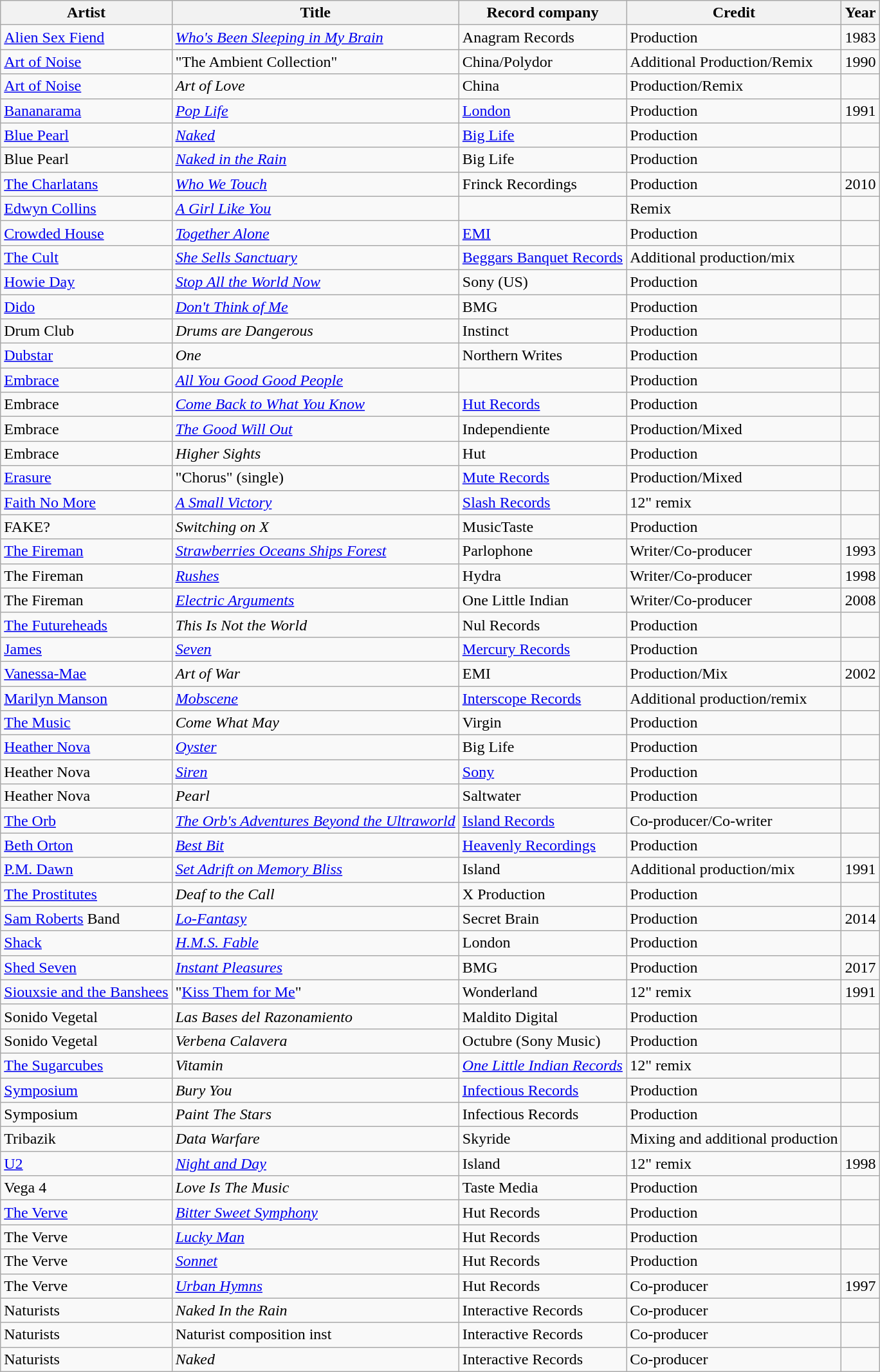<table class="wikitable">
<tr>
<th>Artist</th>
<th>Title</th>
<th>Record company</th>
<th>Credit</th>
<th>Year</th>
</tr>
<tr>
<td><a href='#'>Alien Sex Fiend</a></td>
<td><em><a href='#'>Who's Been Sleeping in My Brain</a></em></td>
<td>Anagram Records</td>
<td>Production</td>
<td>1983</td>
</tr>
<tr>
<td><a href='#'>Art of Noise</a></td>
<td>"The Ambient Collection"</td>
<td>China/Polydor</td>
<td>Additional Production/Remix</td>
<td>1990</td>
</tr>
<tr>
<td><a href='#'>Art of Noise</a></td>
<td><em>Art of Love</em></td>
<td>China</td>
<td>Production/Remix</td>
<td></td>
</tr>
<tr>
<td><a href='#'>Bananarama</a></td>
<td><em><a href='#'>Pop Life</a></em></td>
<td><a href='#'>London</a></td>
<td>Production</td>
<td>1991</td>
</tr>
<tr>
<td><a href='#'>Blue Pearl</a></td>
<td><em><a href='#'>Naked</a></em></td>
<td><a href='#'>Big Life</a></td>
<td>Production</td>
<td></td>
</tr>
<tr>
<td>Blue Pearl</td>
<td><em><a href='#'>Naked in the Rain</a></em></td>
<td>Big Life</td>
<td>Production</td>
<td></td>
</tr>
<tr>
<td><a href='#'>The Charlatans</a></td>
<td><em><a href='#'>Who We Touch</a></em></td>
<td>Frinck Recordings</td>
<td>Production</td>
<td>2010</td>
</tr>
<tr>
<td><a href='#'>Edwyn Collins</a></td>
<td><em><a href='#'>A Girl Like You</a></em></td>
<td></td>
<td>Remix</td>
<td></td>
</tr>
<tr>
<td><a href='#'>Crowded House</a></td>
<td><em><a href='#'>Together Alone</a></em></td>
<td><a href='#'>EMI</a></td>
<td>Production</td>
<td></td>
</tr>
<tr>
<td><a href='#'>The Cult</a></td>
<td><em><a href='#'>She Sells Sanctuary</a></em></td>
<td><a href='#'>Beggars Banquet Records</a></td>
<td>Additional production/mix</td>
<td></td>
</tr>
<tr>
<td><a href='#'>Howie Day</a></td>
<td><em><a href='#'>Stop All the World Now</a></em></td>
<td>Sony (US)</td>
<td>Production</td>
<td></td>
</tr>
<tr>
<td><a href='#'>Dido</a></td>
<td><em><a href='#'>Don't Think of Me</a></em></td>
<td>BMG</td>
<td>Production</td>
<td></td>
</tr>
<tr>
<td>Drum Club</td>
<td><em>Drums are Dangerous</em></td>
<td>Instinct</td>
<td>Production</td>
<td></td>
</tr>
<tr>
<td><a href='#'>Dubstar</a></td>
<td><em>One</em></td>
<td>Northern Writes</td>
<td>Production</td>
<td></td>
</tr>
<tr>
<td><a href='#'>Embrace</a></td>
<td><em><a href='#'>All You Good Good People</a></em></td>
<td></td>
<td>Production</td>
<td></td>
</tr>
<tr>
<td>Embrace</td>
<td><em><a href='#'>Come Back to What You Know</a></em></td>
<td><a href='#'>Hut Records</a></td>
<td>Production</td>
<td></td>
</tr>
<tr>
<td>Embrace</td>
<td><em><a href='#'>The Good Will Out</a></em></td>
<td>Independiente</td>
<td>Production/Mixed</td>
<td></td>
</tr>
<tr>
<td>Embrace</td>
<td><em>Higher Sights</em></td>
<td>Hut</td>
<td>Production</td>
<td></td>
</tr>
<tr>
<td><a href='#'>Erasure</a></td>
<td>"Chorus" (single)</td>
<td><a href='#'>Mute Records</a></td>
<td>Production/Mixed</td>
<td></td>
</tr>
<tr>
<td><a href='#'>Faith No More</a></td>
<td><em><a href='#'>A Small Victory</a></em></td>
<td><a href='#'>Slash Records</a></td>
<td>12" remix</td>
<td></td>
</tr>
<tr>
<td>FAKE?</td>
<td><em>Switching on X</em></td>
<td>MusicTaste</td>
<td>Production</td>
<td></td>
</tr>
<tr>
<td><a href='#'>The Fireman</a></td>
<td><em><a href='#'>Strawberries Oceans Ships Forest</a></em></td>
<td>Parlophone</td>
<td>Writer/Co-producer</td>
<td>1993</td>
</tr>
<tr>
<td>The Fireman</td>
<td><em><a href='#'>Rushes</a></em></td>
<td>Hydra</td>
<td>Writer/Co-producer</td>
<td>1998</td>
</tr>
<tr>
<td>The Fireman</td>
<td><em><a href='#'>Electric Arguments</a></em></td>
<td>One Little Indian</td>
<td>Writer/Co-producer</td>
<td>2008</td>
</tr>
<tr>
<td><a href='#'>The Futureheads</a></td>
<td><em>This Is Not the World</em></td>
<td>Nul Records</td>
<td>Production</td>
<td></td>
</tr>
<tr>
<td><a href='#'>James</a></td>
<td><em><a href='#'>Seven</a></em></td>
<td><a href='#'>Mercury Records</a></td>
<td>Production</td>
<td></td>
</tr>
<tr>
<td><a href='#'>Vanessa-Mae</a></td>
<td><em>Art of War</em></td>
<td>EMI</td>
<td>Production/Mix</td>
<td>2002</td>
</tr>
<tr>
<td><a href='#'>Marilyn Manson</a></td>
<td><em><a href='#'>Mobscene</a></em></td>
<td><a href='#'>Interscope Records</a></td>
<td>Additional production/remix</td>
<td></td>
</tr>
<tr>
<td><a href='#'>The Music</a></td>
<td><em>Come What May</em></td>
<td>Virgin</td>
<td>Production</td>
<td></td>
</tr>
<tr>
<td><a href='#'>Heather Nova</a></td>
<td><em><a href='#'>Oyster</a></em></td>
<td>Big Life</td>
<td>Production</td>
<td></td>
</tr>
<tr>
<td>Heather Nova</td>
<td><em><a href='#'>Siren</a></em></td>
<td><a href='#'>Sony</a></td>
<td>Production</td>
<td></td>
</tr>
<tr>
<td>Heather Nova</td>
<td><em>Pearl</em></td>
<td>Saltwater</td>
<td>Production</td>
<td></td>
</tr>
<tr>
<td><a href='#'>The Orb</a></td>
<td><em><a href='#'>The Orb's Adventures Beyond the Ultraworld</a></em></td>
<td><a href='#'>Island Records</a></td>
<td>Co-producer/Co-writer</td>
<td></td>
</tr>
<tr>
<td><a href='#'>Beth Orton</a></td>
<td><em><a href='#'>Best Bit</a></em></td>
<td><a href='#'>Heavenly Recordings</a></td>
<td>Production</td>
<td></td>
</tr>
<tr>
<td><a href='#'>P.M. Dawn</a></td>
<td><em><a href='#'>Set Adrift on Memory Bliss</a></em></td>
<td>Island</td>
<td>Additional production/mix</td>
<td>1991</td>
</tr>
<tr>
<td><a href='#'>The Prostitutes</a></td>
<td><em>Deaf to the Call</em></td>
<td>X Production</td>
<td>Production</td>
<td></td>
</tr>
<tr>
<td><a href='#'>Sam Roberts</a> Band</td>
<td><em><a href='#'>Lo-Fantasy</a></em></td>
<td>Secret Brain</td>
<td>Production</td>
<td>2014</td>
</tr>
<tr>
<td><a href='#'>Shack</a></td>
<td><em><a href='#'>H.M.S. Fable</a></em></td>
<td>London</td>
<td>Production</td>
<td></td>
</tr>
<tr>
<td><a href='#'>Shed Seven</a></td>
<td><em><a href='#'>Instant Pleasures</a></em></td>
<td>BMG</td>
<td>Production</td>
<td>2017</td>
</tr>
<tr>
<td><a href='#'>Siouxsie and the Banshees</a></td>
<td>"<a href='#'>Kiss Them for Me</a>"</td>
<td>Wonderland</td>
<td>12" remix</td>
<td>1991</td>
</tr>
<tr>
<td>Sonido Vegetal</td>
<td><em>Las Bases del Razonamiento</em></td>
<td>Maldito Digital</td>
<td>Production</td>
<td></td>
</tr>
<tr>
<td>Sonido Vegetal</td>
<td><em>Verbena Calavera</em></td>
<td>Octubre (Sony Music)</td>
<td>Production</td>
<td></td>
</tr>
<tr>
<td><a href='#'>The Sugarcubes</a></td>
<td><em>Vitamin</em></td>
<td><em><a href='#'>One Little Indian Records</a></em></td>
<td>12" remix</td>
<td></td>
</tr>
<tr>
<td><a href='#'>Symposium</a></td>
<td><em>Bury You</em></td>
<td><a href='#'>Infectious Records</a></td>
<td>Production</td>
<td></td>
</tr>
<tr>
<td>Symposium</td>
<td><em>Paint The Stars</em></td>
<td>Infectious Records</td>
<td>Production</td>
<td></td>
</tr>
<tr>
<td>Tribazik</td>
<td><em>Data Warfare</em></td>
<td>Skyride</td>
<td>Mixing and additional production</td>
<td></td>
</tr>
<tr>
<td><a href='#'>U2</a></td>
<td><em><a href='#'>Night and Day</a></em></td>
<td>Island</td>
<td>12" remix</td>
<td>1998</td>
</tr>
<tr>
<td>Vega 4</td>
<td><em>Love Is The Music</em></td>
<td>Taste Media</td>
<td>Production</td>
<td></td>
</tr>
<tr>
<td><a href='#'>The Verve</a></td>
<td><em><a href='#'>Bitter Sweet Symphony</a></em></td>
<td>Hut Records</td>
<td>Production</td>
<td></td>
</tr>
<tr>
<td>The Verve</td>
<td><em><a href='#'>Lucky Man</a></em></td>
<td>Hut Records</td>
<td>Production</td>
<td></td>
</tr>
<tr>
<td>The Verve</td>
<td><em><a href='#'>Sonnet</a></em></td>
<td>Hut Records</td>
<td>Production</td>
<td></td>
</tr>
<tr>
<td>The Verve</td>
<td><em><a href='#'>Urban Hymns</a></em></td>
<td>Hut Records</td>
<td>Co-producer</td>
<td>1997</td>
</tr>
<tr>
<td>Naturists</td>
<td><em>Naked In the Rain</em></td>
<td>Interactive Records</td>
<td>Co-producer</td>
<td></td>
</tr>
<tr>
<td>Naturists</td>
<td>Naturist composition inst</td>
<td>Interactive Records</td>
<td>Co-producer</td>
<td></td>
</tr>
<tr>
<td>Naturists</td>
<td><em>Naked</em></td>
<td>Interactive Records</td>
<td>Co-producer</td>
<td></td>
</tr>
</table>
